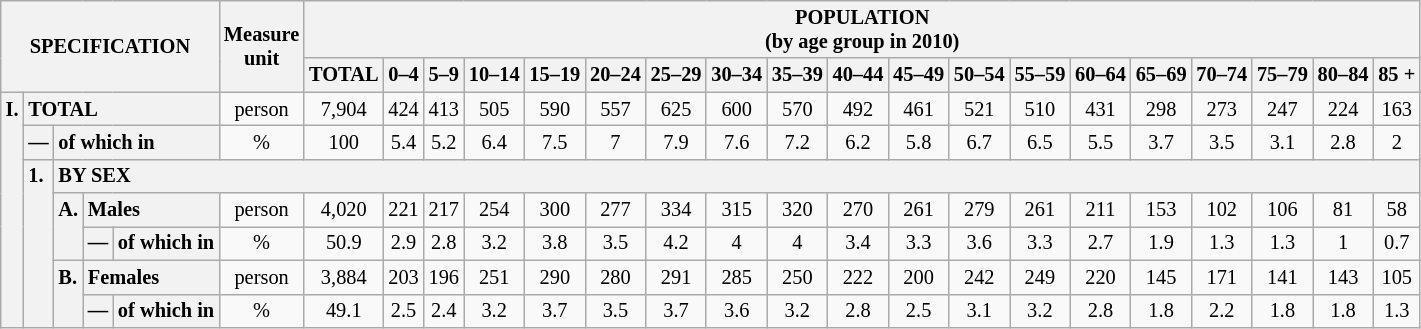<table class="wikitable" style="font-size:85%; text-align:center">
<tr>
<th rowspan="2" colspan="5">SPECIFICATION</th>
<th rowspan="2">Measure<br> unit</th>
<th colspan="20" rowspan="1">POPULATION<br> (by age group in 2010)</th>
</tr>
<tr>
<th>TOTAL</th>
<th>0–4</th>
<th>5–9</th>
<th>10–14</th>
<th>15–19</th>
<th>20–24</th>
<th>25–29</th>
<th>30–34</th>
<th>35–39</th>
<th>40–44</th>
<th>45–49</th>
<th>50–54</th>
<th>55–59</th>
<th>60–64</th>
<th>65–69</th>
<th>70–74</th>
<th>75–79</th>
<th>80–84</th>
<th>85 +</th>
</tr>
<tr>
<th style="text-align:left" valign="top" rowspan="7">I.</th>
<th style="text-align:left" colspan="4">TOTAL</th>
<td>person</td>
<td>7,904</td>
<td>424</td>
<td>413</td>
<td>505</td>
<td>590</td>
<td>557</td>
<td>625</td>
<td>600</td>
<td>570</td>
<td>492</td>
<td>461</td>
<td>521</td>
<td>510</td>
<td>431</td>
<td>298</td>
<td>273</td>
<td>247</td>
<td>224</td>
<td>163</td>
</tr>
<tr>
<th style="text-align:left" valign="top">—</th>
<th style="text-align:left" colspan="3">of which in</th>
<td>%</td>
<td>100</td>
<td>5.4</td>
<td>5.2</td>
<td>6.4</td>
<td>7.5</td>
<td>7</td>
<td>7.9</td>
<td>7.6</td>
<td>7.2</td>
<td>6.2</td>
<td>5.8</td>
<td>6.7</td>
<td>6.5</td>
<td>5.5</td>
<td>3.7</td>
<td>3.5</td>
<td>3.1</td>
<td>2.8</td>
<td>2</td>
</tr>
<tr>
<th style="text-align:left" valign="top" rowspan="5">1.</th>
<th style="text-align:left" colspan="23">BY SEX</th>
</tr>
<tr>
<th style="text-align:left" valign="top" rowspan="2">A.</th>
<th style="text-align:left" colspan="2">Males</th>
<td>person</td>
<td>4,020</td>
<td>221</td>
<td>217</td>
<td>254</td>
<td>300</td>
<td>277</td>
<td>334</td>
<td>315</td>
<td>320</td>
<td>270</td>
<td>261</td>
<td>279</td>
<td>261</td>
<td>211</td>
<td>153</td>
<td>102</td>
<td>106</td>
<td>81</td>
<td>58</td>
</tr>
<tr>
<th style="text-align:left" valign="top">—</th>
<th style="text-align:left" colspan="1">of which in</th>
<td>%</td>
<td>50.9</td>
<td>2.9</td>
<td>2.8</td>
<td>3.2</td>
<td>3.8</td>
<td>3.5</td>
<td>4.2</td>
<td>4</td>
<td>4</td>
<td>3.4</td>
<td>3.3</td>
<td>3.6</td>
<td>3.3</td>
<td>2.7</td>
<td>1.9</td>
<td>1.3</td>
<td>1.3</td>
<td>1</td>
<td>0.7</td>
</tr>
<tr>
<th style="text-align:left" valign="top" rowspan="2">B.</th>
<th style="text-align:left" colspan="2">Females</th>
<td>person</td>
<td>3,884</td>
<td>203</td>
<td>196</td>
<td>251</td>
<td>290</td>
<td>280</td>
<td>291</td>
<td>285</td>
<td>250</td>
<td>222</td>
<td>200</td>
<td>242</td>
<td>249</td>
<td>220</td>
<td>145</td>
<td>171</td>
<td>141</td>
<td>143</td>
<td>105</td>
</tr>
<tr>
<th style="text-align:left" valign="top">—</th>
<th style="text-align:left" colspan="1">of which in</th>
<td>%</td>
<td>49.1</td>
<td>2.5</td>
<td>2.4</td>
<td>3.2</td>
<td>3.7</td>
<td>3.5</td>
<td>3.7</td>
<td>3.6</td>
<td>3.2</td>
<td>2.8</td>
<td>2.5</td>
<td>3.1</td>
<td>3.2</td>
<td>2.8</td>
<td>1.8</td>
<td>2.2</td>
<td>1.8</td>
<td>1.8</td>
<td>1.3</td>
</tr>
</table>
